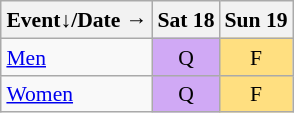<table class="wikitable" style="margin:0.5em auto; font-size:90%; line-height:1.25em;">
<tr style="text-align:center;">
<th>Event↓/Date →</th>
<th>Sat 18</th>
<th>Sun 19</th>
</tr>
<tr>
<td style="text-align:left;"><a href='#'>Men</a></td>
<td style="background-color:#D0A9F5;text-align:center;">Q</td>
<td style="background-color:#FFDF80;text-align:center;">F</td>
</tr>
<tr>
<td style="text-align:left;"><a href='#'>Women</a></td>
<td style="background-color:#D0A9F5;text-align:center;">Q</td>
<td style="background-color:#FFDF80;text-align:center;">F</td>
</tr>
</table>
